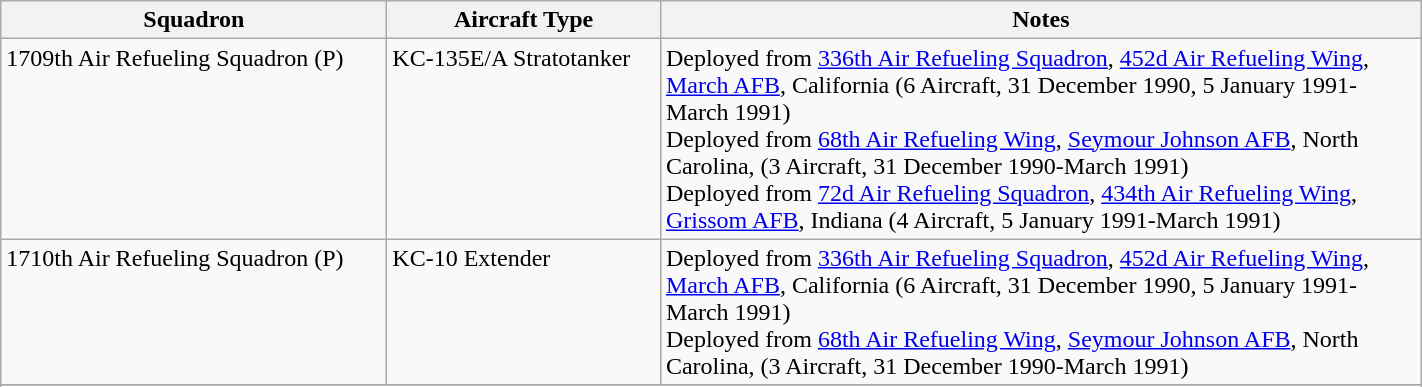<table class="wikitable">
<tr>
<th scope="col" width="250">Squadron</th>
<th scope="col" width="175">Aircraft Type</th>
<th scope="col" width="500">Notes</th>
</tr>
<tr valign="top">
<td>1709th Air Refueling Squadron (P)</td>
<td>KC-135E/A Stratotanker</td>
<td>Deployed from <a href='#'>336th Air Refueling Squadron</a>, <a href='#'>452d Air Refueling Wing</a>, <a href='#'>March AFB</a>, California (6 Aircraft, 31 December 1990, 5 January 1991-March 1991)<br>Deployed from <a href='#'>68th Air Refueling Wing</a>, <a href='#'>Seymour Johnson AFB</a>, North Carolina, (3 Aircraft, 31 December 1990-March 1991)<br>Deployed from <a href='#'>72d Air Refueling Squadron</a>, <a href='#'>434th Air Refueling Wing</a>, <a href='#'>Grissom AFB</a>, Indiana (4 Aircraft, 5 January 1991-March 1991)</td>
</tr>
<tr valign="top">
<td>1710th Air Refueling Squadron (P)</td>
<td>KC-10 Extender</td>
<td>Deployed from <a href='#'>336th Air Refueling Squadron</a>, <a href='#'>452d Air Refueling Wing</a>, <a href='#'>March AFB</a>, California (6 Aircraft, 31 December 1990, 5 January 1991-March 1991)<br>Deployed from <a href='#'>68th Air Refueling Wing</a>, <a href='#'>Seymour Johnson AFB</a>, North Carolina, (3 Aircraft, 31 December 1990-March 1991)</td>
</tr>
<tr>
</tr>
<tr>
</tr>
</table>
